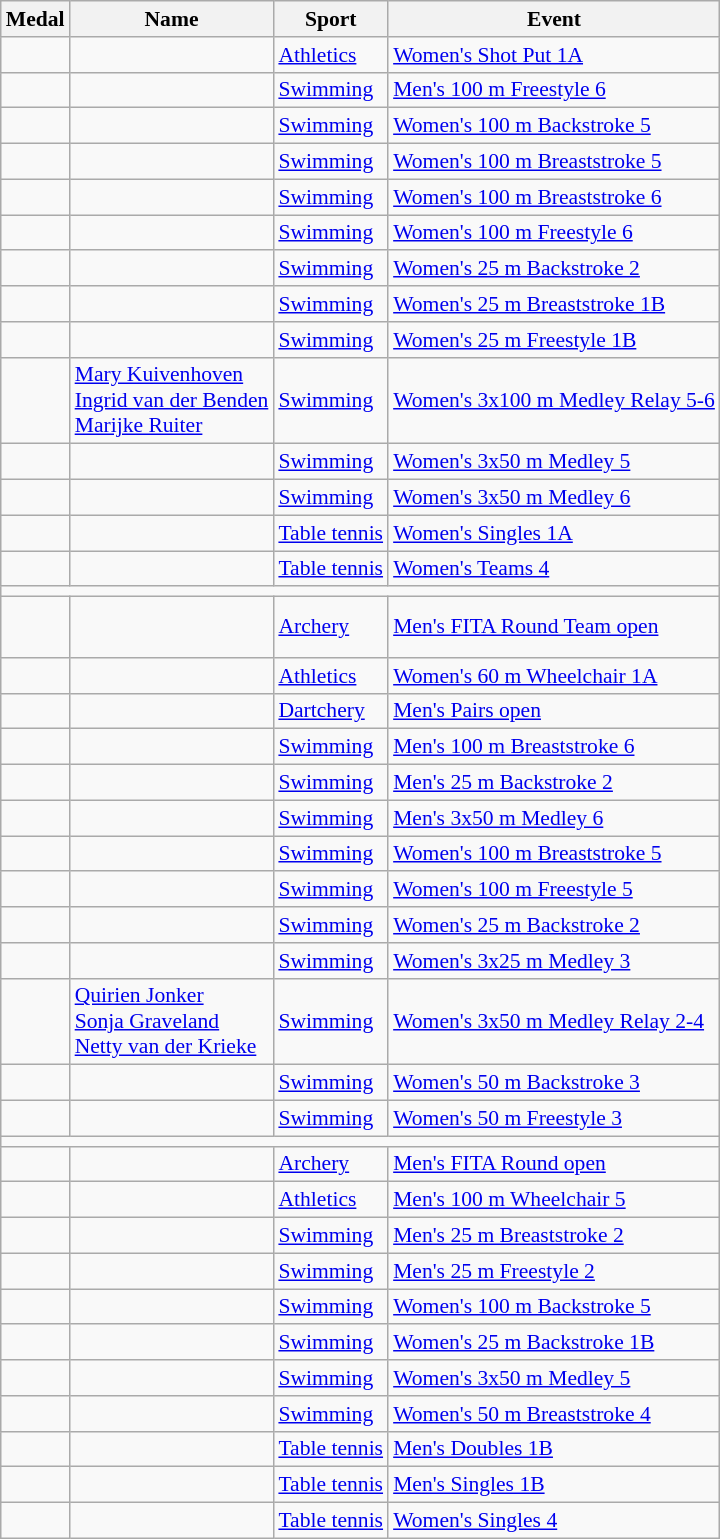<table class="wikitable sortable" style="font-size: 90%;">
<tr>
<th>Medal</th>
<th>Name</th>
<th>Sport</th>
<th>Event</th>
</tr>
<tr>
<td></td>
<td></td>
<td><a href='#'>Athletics</a></td>
<td><a href='#'>Women's Shot Put 1A</a></td>
</tr>
<tr>
<td></td>
<td></td>
<td><a href='#'>Swimming</a></td>
<td><a href='#'>Men's 100 m Freestyle 6</a></td>
</tr>
<tr>
<td></td>
<td></td>
<td><a href='#'>Swimming</a></td>
<td><a href='#'>Women's 100 m Backstroke 5</a></td>
</tr>
<tr>
<td></td>
<td></td>
<td><a href='#'>Swimming</a></td>
<td><a href='#'>Women's 100 m Breaststroke 5</a></td>
</tr>
<tr>
<td></td>
<td></td>
<td><a href='#'>Swimming</a></td>
<td><a href='#'>Women's 100 m Breaststroke 6</a></td>
</tr>
<tr>
<td></td>
<td></td>
<td><a href='#'>Swimming</a></td>
<td><a href='#'>Women's 100 m Freestyle 6</a></td>
</tr>
<tr>
<td></td>
<td></td>
<td><a href='#'>Swimming</a></td>
<td><a href='#'>Women's 25 m Backstroke 2</a></td>
</tr>
<tr>
<td></td>
<td></td>
<td><a href='#'>Swimming</a></td>
<td><a href='#'>Women's 25 m Breaststroke 1B</a></td>
</tr>
<tr>
<td></td>
<td></td>
<td><a href='#'>Swimming</a></td>
<td><a href='#'>Women's 25 m Freestyle 1B</a></td>
</tr>
<tr>
<td></td>
<td><a href='#'>Mary Kuivenhoven</a><br><a href='#'>Ingrid van der Benden</a><br><a href='#'>Marijke Ruiter</a></td>
<td><a href='#'>Swimming</a></td>
<td><a href='#'>Women's 3x100 m Medley Relay 5-6</a></td>
</tr>
<tr>
<td></td>
<td></td>
<td><a href='#'>Swimming</a></td>
<td><a href='#'>Women's 3x50 m Medley 5</a></td>
</tr>
<tr>
<td></td>
<td></td>
<td><a href='#'>Swimming</a></td>
<td><a href='#'>Women's 3x50 m Medley 6</a></td>
</tr>
<tr>
<td></td>
<td></td>
<td><a href='#'>Table tennis</a></td>
<td><a href='#'>Women's Singles 1A</a></td>
</tr>
<tr>
<td></td>
<td><br></td>
<td><a href='#'>Table tennis</a></td>
<td><a href='#'>Women's Teams 4</a></td>
</tr>
<tr>
<td colspan=4></td>
</tr>
<tr>
<td></td>
<td><br><br></td>
<td><a href='#'>Archery</a></td>
<td><a href='#'>Men's FITA Round Team open</a></td>
</tr>
<tr>
<td></td>
<td></td>
<td><a href='#'>Athletics</a></td>
<td><a href='#'>Women's 60 m Wheelchair 1A</a></td>
</tr>
<tr>
<td></td>
<td><br></td>
<td><a href='#'>Dartchery</a></td>
<td><a href='#'>Men's Pairs open</a></td>
</tr>
<tr>
<td></td>
<td></td>
<td><a href='#'>Swimming</a></td>
<td><a href='#'>Men's 100 m Breaststroke 6</a></td>
</tr>
<tr>
<td></td>
<td></td>
<td><a href='#'>Swimming</a></td>
<td><a href='#'>Men's 25 m Backstroke 2</a></td>
</tr>
<tr>
<td></td>
<td></td>
<td><a href='#'>Swimming</a></td>
<td><a href='#'>Men's 3x50 m Medley 6</a></td>
</tr>
<tr>
<td></td>
<td></td>
<td><a href='#'>Swimming</a></td>
<td><a href='#'>Women's 100 m Breaststroke 5</a></td>
</tr>
<tr>
<td></td>
<td></td>
<td><a href='#'>Swimming</a></td>
<td><a href='#'>Women's 100 m Freestyle 5</a></td>
</tr>
<tr>
<td></td>
<td></td>
<td><a href='#'>Swimming</a></td>
<td><a href='#'>Women's 25 m Backstroke 2</a></td>
</tr>
<tr>
<td></td>
<td></td>
<td><a href='#'>Swimming</a></td>
<td><a href='#'>Women's 3x25 m Medley 3</a></td>
</tr>
<tr>
<td></td>
<td><a href='#'>Quirien Jonker</a><br><a href='#'>Sonja Graveland</a><br><a href='#'>Netty van der Krieke</a></td>
<td><a href='#'>Swimming</a></td>
<td><a href='#'>Women's 3x50 m Medley Relay 2-4</a></td>
</tr>
<tr>
<td></td>
<td></td>
<td><a href='#'>Swimming</a></td>
<td><a href='#'>Women's 50 m Backstroke 3</a></td>
</tr>
<tr>
<td></td>
<td></td>
<td><a href='#'>Swimming</a></td>
<td><a href='#'>Women's 50 m Freestyle 3</a></td>
</tr>
<tr>
<td colspan=4></td>
</tr>
<tr>
<td></td>
<td></td>
<td><a href='#'>Archery</a></td>
<td><a href='#'>Men's FITA Round open</a></td>
</tr>
<tr>
<td></td>
<td></td>
<td><a href='#'>Athletics</a></td>
<td><a href='#'>Men's 100 m Wheelchair 5</a></td>
</tr>
<tr>
<td></td>
<td></td>
<td><a href='#'>Swimming</a></td>
<td><a href='#'>Men's 25 m Breaststroke 2</a></td>
</tr>
<tr>
<td></td>
<td></td>
<td><a href='#'>Swimming</a></td>
<td><a href='#'>Men's 25 m Freestyle 2</a></td>
</tr>
<tr>
<td></td>
<td></td>
<td><a href='#'>Swimming</a></td>
<td><a href='#'>Women's 100 m Backstroke 5</a></td>
</tr>
<tr>
<td></td>
<td></td>
<td><a href='#'>Swimming</a></td>
<td><a href='#'>Women's 25 m Backstroke 1B</a></td>
</tr>
<tr>
<td></td>
<td></td>
<td><a href='#'>Swimming</a></td>
<td><a href='#'>Women's 3x50 m Medley 5</a></td>
</tr>
<tr>
<td></td>
<td></td>
<td><a href='#'>Swimming</a></td>
<td><a href='#'>Women's 50 m Breaststroke 4</a></td>
</tr>
<tr>
<td></td>
<td><br></td>
<td><a href='#'>Table tennis</a></td>
<td><a href='#'>Men's Doubles 1B</a></td>
</tr>
<tr>
<td></td>
<td></td>
<td><a href='#'>Table tennis</a></td>
<td><a href='#'>Men's Singles 1B</a></td>
</tr>
<tr>
<td></td>
<td></td>
<td><a href='#'>Table tennis</a></td>
<td><a href='#'>Women's Singles 4</a></td>
</tr>
</table>
